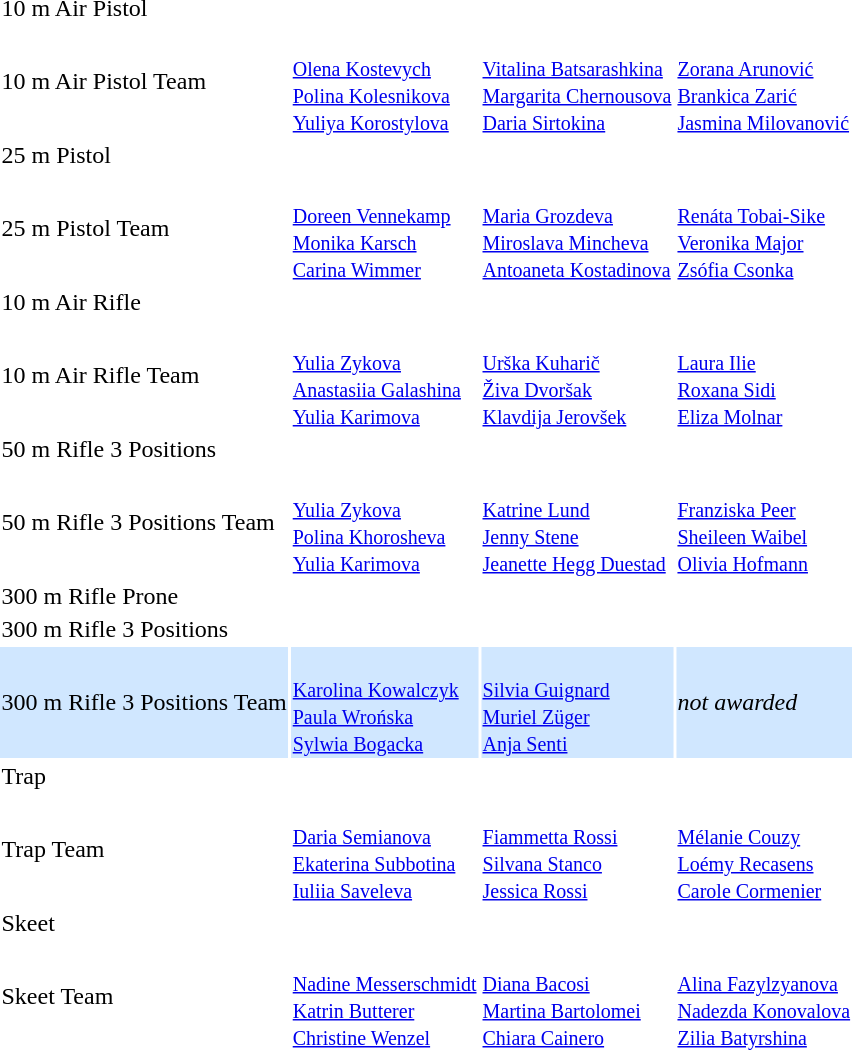<table>
<tr>
<td>10 m Air Pistol</td>
<td></td>
<td></td>
<td></td>
</tr>
<tr>
<td>10 m Air Pistol Team</td>
<td><br><small><a href='#'>Olena Kostevych</a><br><a href='#'>Polina Kolesnikova</a><br><a href='#'>Yuliya Korostylova</a></small></td>
<td><br><small><a href='#'>Vitalina Batsarashkina</a><br><a href='#'>Margarita Chernousova</a><br><a href='#'>Daria Sirtokina</a></small></td>
<td><br><small><a href='#'>Zorana Arunović</a><br><a href='#'>Brankica Zarić</a><br><a href='#'>Jasmina Milovanović</a></small></td>
</tr>
<tr>
<td>25 m Pistol</td>
<td></td>
<td></td>
<td></td>
</tr>
<tr>
<td>25 m Pistol Team</td>
<td><br><small><a href='#'>Doreen Vennekamp</a><br><a href='#'>Monika Karsch</a><br><a href='#'>Carina Wimmer</a></small></td>
<td><br><small><a href='#'>Maria Grozdeva</a><br><a href='#'>Miroslava Mincheva</a><br><a href='#'>Antoaneta Kostadinova</a></small></td>
<td><br><small><a href='#'>Renáta Tobai-Sike</a><br><a href='#'>Veronika Major</a><br><a href='#'>Zsófia Csonka</a></small></td>
</tr>
<tr>
<td>10 m Air Rifle</td>
<td></td>
<td></td>
<td></td>
</tr>
<tr>
<td>10 m Air Rifle Team</td>
<td><br><small><a href='#'>Yulia Zykova</a><br><a href='#'>Anastasiia Galashina</a><br><a href='#'>Yulia Karimova</a></small></td>
<td><br><small><a href='#'>Urška Kuharič</a><br><a href='#'>Živa Dvoršak</a><br><a href='#'>Klavdija Jerovšek</a></small></td>
<td><br><small><a href='#'>Laura Ilie</a><br><a href='#'>Roxana Sidi</a><br><a href='#'>Eliza Molnar</a></small></td>
</tr>
<tr>
<td>50 m Rifle 3 Positions</td>
<td></td>
<td></td>
<td></td>
</tr>
<tr>
<td>50 m Rifle 3 Positions Team</td>
<td><br><small><a href='#'>Yulia Zykova</a><br><a href='#'>Polina Khorosheva</a><br><a href='#'>Yulia Karimova</a></small></td>
<td><br><small><a href='#'>Katrine Lund</a><br><a href='#'>Jenny Stene</a><br><a href='#'>Jeanette Hegg Duestad</a></small></td>
<td><br><small><a href='#'>Franziska Peer</a><br><a href='#'>Sheileen Waibel</a><br><a href='#'>Olivia Hofmann</a></small></td>
</tr>
<tr>
<td>300 m Rifle Prone</td>
<td></td>
<td></td>
<td></td>
</tr>
<tr>
<td>300 m Rifle 3 Positions</td>
<td></td>
<td></td>
<td></td>
</tr>
<tr bgcolor=#D0E7FF>
<td>300 m Rifle 3 Positions Team</td>
<td><br><small><a href='#'>Karolina Kowalczyk</a><br><a href='#'>Paula Wrońska</a><br><a href='#'>Sylwia Bogacka</a></small></td>
<td><br><small><a href='#'>Silvia Guignard</a><br><a href='#'>Muriel Züger</a><br><a href='#'>Anja Senti</a></small></td>
<td><em>not awarded</em></td>
</tr>
<tr>
<td>Trap</td>
<td></td>
<td></td>
<td></td>
</tr>
<tr>
<td>Trap Team</td>
<td><br><small><a href='#'>Daria Semianova</a><br><a href='#'>Ekaterina Subbotina</a><br><a href='#'>Iuliia Saveleva</a></small></td>
<td><br><small><a href='#'>Fiammetta Rossi</a><br><a href='#'>Silvana Stanco</a><br><a href='#'>Jessica Rossi</a></small></td>
<td><br><small><a href='#'>Mélanie Couzy</a><br><a href='#'>Loémy Recasens</a><br><a href='#'>Carole Cormenier</a></small></td>
</tr>
<tr>
<td>Skeet</td>
<td></td>
<td></td>
<td></td>
</tr>
<tr>
<td>Skeet Team</td>
<td><br><small><a href='#'>Nadine Messerschmidt</a><br><a href='#'>Katrin Butterer</a><br><a href='#'>Christine Wenzel</a></small></td>
<td><br><small><a href='#'>Diana Bacosi</a><br><a href='#'>Martina Bartolomei</a><br><a href='#'>Chiara Cainero</a></small></td>
<td><br><small><a href='#'>Alina Fazylzyanova</a><br><a href='#'>Nadezda Konovalova</a><br><a href='#'>Zilia Batyrshina</a></small></td>
</tr>
</table>
